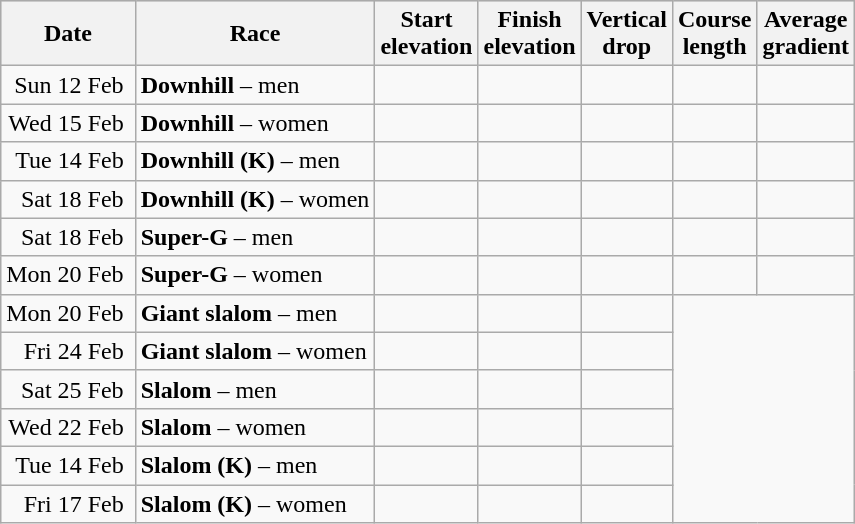<table class="wikitable">
<tr bgcolor=lightgrey>
<th>Date</th>
<th>Race</th>
<th>Start<br>elevation</th>
<th>Finish<br>elevation</th>
<th>Vertical<br>drop</th>
<th>Course<br>length</th>
<th>Average<br>gradient</th>
</tr>
<tr>
<td align=right>Sun 12 Feb </td>
<td><strong>Downhill</strong> – men</td>
<td>  </td>
<td>  </td>
<td>  </td>
<td>  </td>
<td align=center></td>
</tr>
<tr>
<td align=right>Wed 15 Feb </td>
<td><strong>Downhill</strong> – women</td>
<td>  </td>
<td>  </td>
<td>  </td>
<td>  </td>
<td align=center></td>
</tr>
<tr>
<td align=right>Tue 14 Feb </td>
<td><strong>Downhill (K)</strong> – men</td>
<td>  </td>
<td>  </td>
<td>  </td>
<td>  </td>
<td align=center></td>
</tr>
<tr>
<td align=right>Sat 18 Feb </td>
<td><strong>Downhill (K)</strong> – women</td>
<td>  </td>
<td>  </td>
<td>  </td>
<td>  </td>
<td align=center></td>
</tr>
<tr>
<td align=right>Sat 18 Feb </td>
<td><strong>Super-G</strong> – men</td>
<td>  </td>
<td>  </td>
<td>  </td>
<td>  </td>
<td align=center></td>
</tr>
<tr>
<td align=right>Mon 20 Feb </td>
<td><strong>Super-G</strong> – women</td>
<td>  </td>
<td>  </td>
<td>  </td>
<td>  </td>
<td align=center></td>
</tr>
<tr>
<td align=right>Mon 20 Feb </td>
<td><strong>Giant slalom</strong> – men</td>
<td>  </td>
<td>  </td>
<td>  </td>
<td colspan=2 rowspan=6></td>
</tr>
<tr>
<td align=right>Fri 24 Feb </td>
<td><strong>Giant slalom</strong> – women</td>
<td>  </td>
<td>  </td>
<td>  </td>
</tr>
<tr>
<td align=right>Sat 25 Feb </td>
<td><strong>Slalom</strong> – men</td>
<td>  </td>
<td>  </td>
<td>  </td>
</tr>
<tr>
<td align=right>Wed 22 Feb </td>
<td><strong>Slalom</strong> – women</td>
<td>  </td>
<td>  </td>
<td>  </td>
</tr>
<tr>
<td align=right>Tue 14 Feb </td>
<td><strong>Slalom (K)</strong> – men</td>
<td>  </td>
<td>  </td>
<td>  </td>
</tr>
<tr>
<td align=right>Fri 17 Feb </td>
<td><strong>Slalom (K)</strong> – women</td>
<td>  </td>
<td>  </td>
<td>  </td>
</tr>
</table>
